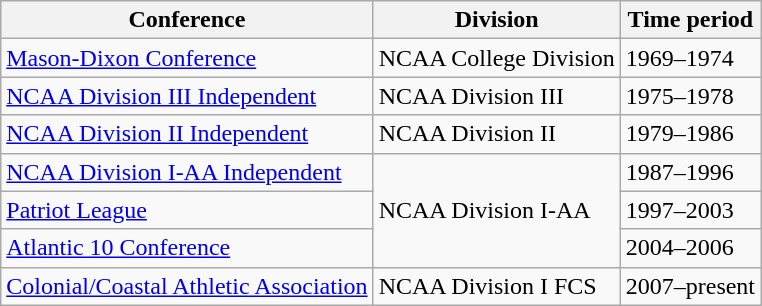<table class="wikitable">
<tr>
<th>Conference</th>
<th>Division</th>
<th>Time period</th>
</tr>
<tr>
<td><a href='#'>Mason-Dixon Conference</a></td>
<td>NCAA College Division</td>
<td>1969–1974</td>
</tr>
<tr>
<td><a href='#'>NCAA Division III Independent</a></td>
<td>NCAA Division III</td>
<td>1975–1978</td>
</tr>
<tr>
<td><a href='#'>NCAA Division II Independent</a></td>
<td>NCAA Division II</td>
<td>1979–1986</td>
</tr>
<tr>
<td><a href='#'>NCAA Division I-AA Independent</a></td>
<td rowspan="3">NCAA Division I-AA</td>
<td>1987–1996</td>
</tr>
<tr>
<td><a href='#'>Patriot League</a></td>
<td>1997–2003</td>
</tr>
<tr>
<td><a href='#'>Atlantic 10 Conference</a></td>
<td>2004–2006</td>
</tr>
<tr>
<td><a href='#'>Colonial/Coastal Athletic Association</a></td>
<td>NCAA Division I FCS</td>
<td>2007–present</td>
</tr>
</table>
